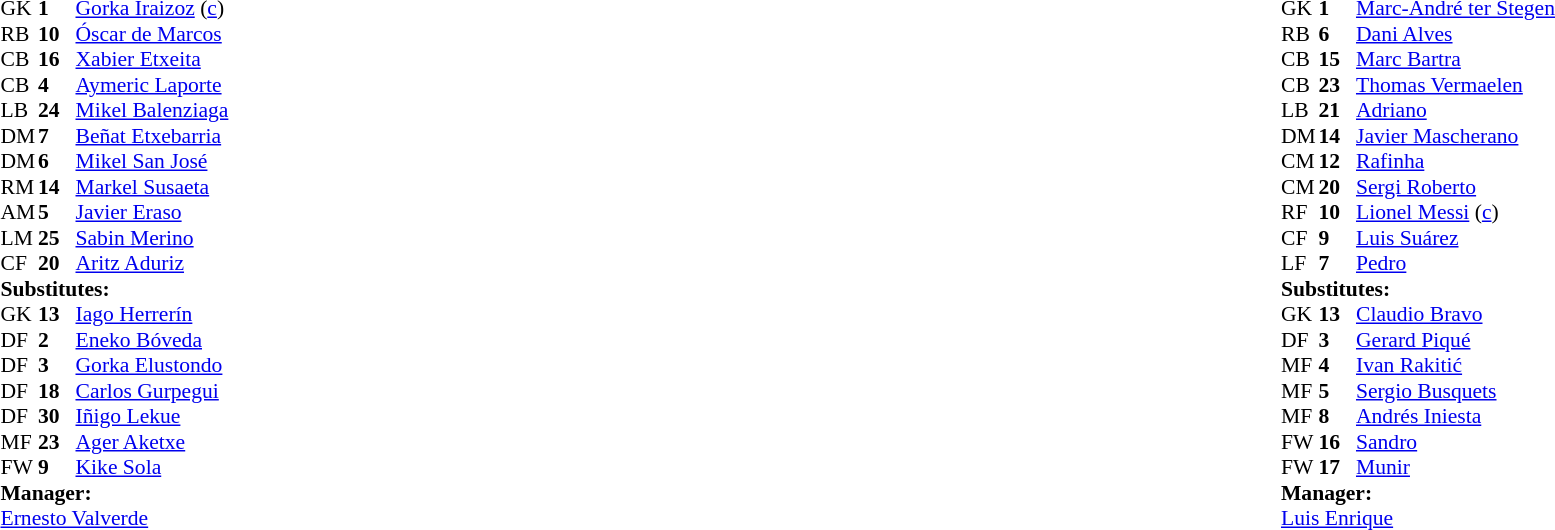<table style="width:100%">
<tr>
<td style="vertical-align:top; width:40%"><br><table style="font-size: 90%" cellspacing="0" cellpadding="0">
<tr>
<th width=25></th>
<th width=25></th>
</tr>
<tr>
<td>GK</td>
<td><strong>1</strong></td>
<td> <a href='#'>Gorka Iraizoz</a> (<a href='#'>c</a>)</td>
</tr>
<tr>
<td>RB</td>
<td><strong>10</strong></td>
<td> <a href='#'>Óscar de Marcos</a></td>
</tr>
<tr>
<td>CB</td>
<td><strong>16</strong></td>
<td> <a href='#'>Xabier Etxeita</a></td>
<td></td>
</tr>
<tr>
<td>CB</td>
<td><strong>4</strong></td>
<td> <a href='#'>Aymeric Laporte</a></td>
</tr>
<tr>
<td>LB</td>
<td><strong>24</strong></td>
<td> <a href='#'>Mikel Balenziaga</a></td>
</tr>
<tr>
<td>DM</td>
<td><strong>7</strong></td>
<td> <a href='#'>Beñat Etxebarria</a></td>
<td></td>
</tr>
<tr>
<td>DM</td>
<td><strong>6</strong></td>
<td> <a href='#'>Mikel San José</a></td>
<td></td>
</tr>
<tr>
<td>RM</td>
<td><strong>14</strong></td>
<td> <a href='#'>Markel Susaeta</a></td>
<td></td>
<td></td>
</tr>
<tr>
<td>AM</td>
<td><strong>5</strong></td>
<td> <a href='#'>Javier Eraso</a></td>
<td></td>
<td></td>
</tr>
<tr>
<td>LM</td>
<td><strong>25</strong></td>
<td> <a href='#'>Sabin Merino</a></td>
<td></td>
<td></td>
</tr>
<tr>
<td>CF</td>
<td><strong>20</strong></td>
<td> <a href='#'>Aritz Aduriz</a></td>
</tr>
<tr>
<td colspan=3><strong>Substitutes:</strong></td>
</tr>
<tr>
<td>GK</td>
<td><strong>13</strong></td>
<td> <a href='#'>Iago Herrerín</a></td>
</tr>
<tr>
<td>DF</td>
<td><strong>2</strong></td>
<td> <a href='#'>Eneko Bóveda</a></td>
<td></td>
<td></td>
</tr>
<tr>
<td>DF</td>
<td><strong>3</strong></td>
<td> <a href='#'>Gorka Elustondo</a></td>
</tr>
<tr>
<td>DF</td>
<td><strong>18</strong></td>
<td> <a href='#'>Carlos Gurpegui</a></td>
<td></td>
<td></td>
</tr>
<tr>
<td>DF</td>
<td><strong>30</strong></td>
<td> <a href='#'>Iñigo Lekue</a></td>
<td></td>
<td></td>
</tr>
<tr>
<td>MF</td>
<td><strong>23</strong></td>
<td> <a href='#'>Ager Aketxe</a></td>
</tr>
<tr>
<td>FW</td>
<td><strong>9</strong></td>
<td> <a href='#'>Kike Sola</a></td>
</tr>
<tr>
<td colspan=3><strong>Manager:</strong></td>
</tr>
<tr>
<td colspan=4> <a href='#'>Ernesto Valverde</a></td>
</tr>
</table>
</td>
<td valign="top"></td>
<td style="vertical-align:top; width:50%"><br><table cellspacing="0" cellpadding="0" style="font-size:90%; margin:auto">
<tr>
<th width=25></th>
<th width=25></th>
</tr>
<tr>
<td>GK</td>
<td><strong>1</strong></td>
<td> <a href='#'>Marc-André ter Stegen</a></td>
</tr>
<tr>
<td>RB</td>
<td><strong>6</strong></td>
<td> <a href='#'>Dani Alves</a></td>
<td></td>
</tr>
<tr>
<td>CB</td>
<td><strong>15</strong></td>
<td> <a href='#'>Marc Bartra</a></td>
</tr>
<tr>
<td>CB</td>
<td><strong>23</strong></td>
<td> <a href='#'>Thomas Vermaelen</a></td>
</tr>
<tr>
<td>LB</td>
<td><strong>21</strong></td>
<td> <a href='#'>Adriano</a></td>
</tr>
<tr>
<td>DM</td>
<td><strong>14</strong></td>
<td> <a href='#'>Javier Mascherano</a></td>
<td></td>
</tr>
<tr>
<td>CM</td>
<td><strong>12</strong></td>
<td> <a href='#'>Rafinha</a></td>
<td></td>
<td></td>
</tr>
<tr>
<td>CM</td>
<td><strong>20</strong></td>
<td> <a href='#'>Sergi Roberto</a></td>
<td></td>
<td></td>
</tr>
<tr>
<td>RF</td>
<td><strong>10</strong></td>
<td> <a href='#'>Lionel Messi</a> (<a href='#'>c</a>)</td>
</tr>
<tr>
<td>CF</td>
<td><strong>9</strong></td>
<td> <a href='#'>Luis Suárez</a></td>
</tr>
<tr>
<td>LF</td>
<td><strong>7</strong></td>
<td> <a href='#'>Pedro</a></td>
<td></td>
<td></td>
</tr>
<tr>
<td colspan=3><strong>Substitutes:</strong></td>
</tr>
<tr>
<td>GK</td>
<td><strong>13</strong></td>
<td> <a href='#'>Claudio Bravo</a></td>
</tr>
<tr>
<td>DF</td>
<td><strong>3</strong></td>
<td> <a href='#'>Gerard Piqué</a></td>
</tr>
<tr>
<td>MF</td>
<td><strong>4</strong></td>
<td> <a href='#'>Ivan Rakitić</a></td>
<td></td>
<td></td>
</tr>
<tr>
<td>MF</td>
<td><strong>5</strong></td>
<td> <a href='#'>Sergio Busquets</a></td>
</tr>
<tr>
<td>MF</td>
<td><strong>8</strong></td>
<td> <a href='#'>Andrés Iniesta</a></td>
<td></td>
<td></td>
</tr>
<tr>
<td>FW</td>
<td><strong>16</strong></td>
<td> <a href='#'>Sandro</a></td>
<td></td>
<td></td>
</tr>
<tr>
<td>FW</td>
<td><strong>17</strong></td>
<td> <a href='#'>Munir</a></td>
</tr>
<tr>
<td colspan=3><strong>Manager:</strong></td>
</tr>
<tr>
<td colspan=4> <a href='#'>Luis Enrique</a></td>
</tr>
</table>
</td>
</tr>
</table>
